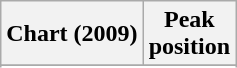<table class="wikitable sortable plainrowheaders">
<tr>
<th scope="col">Chart (2009)</th>
<th scope="col">Peak<br>position</th>
</tr>
<tr>
</tr>
<tr>
</tr>
<tr>
</tr>
<tr>
</tr>
<tr>
</tr>
<tr>
</tr>
<tr>
</tr>
</table>
